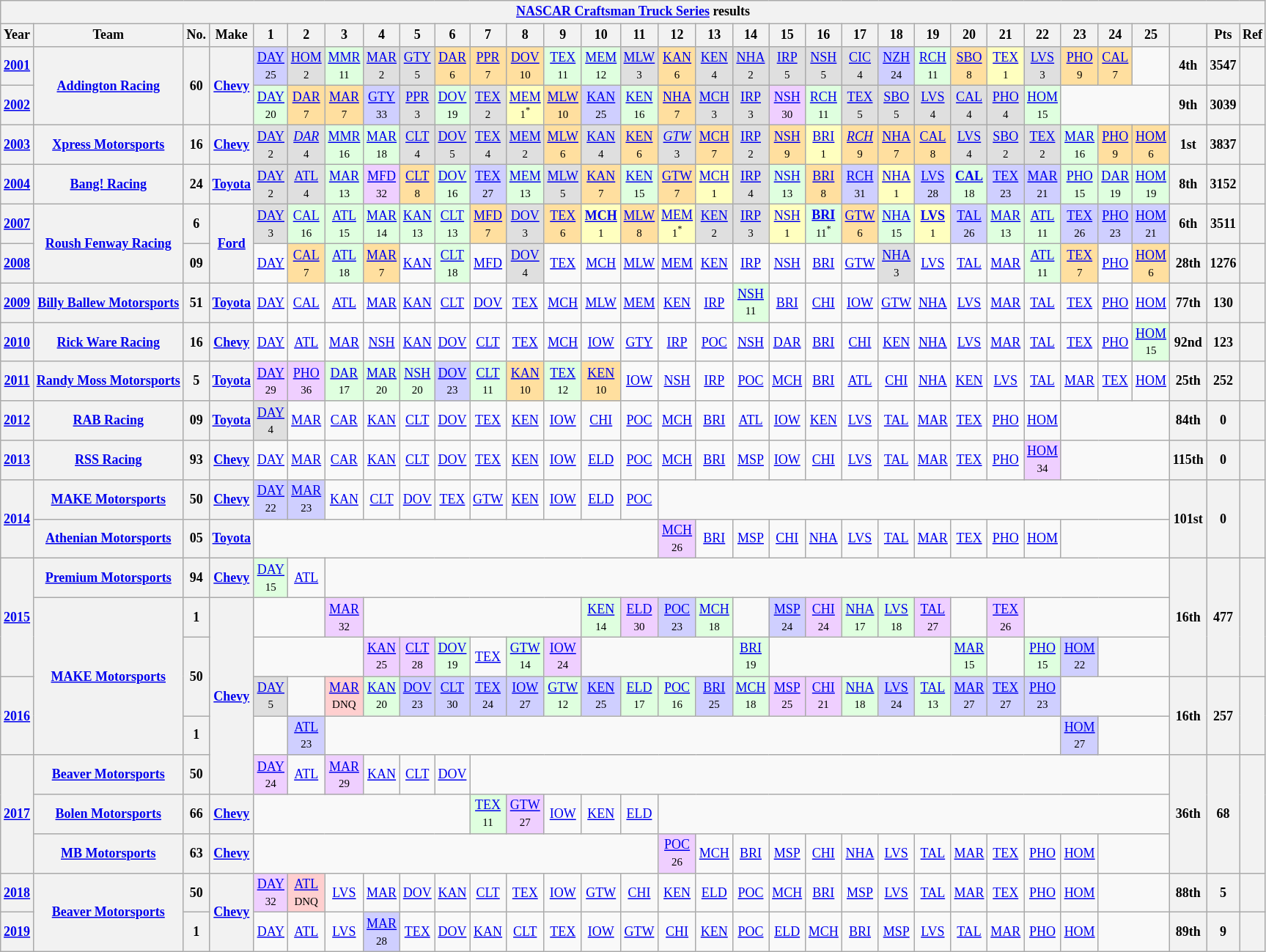<table class="wikitable" style="text-align:center; font-size:75%">
<tr>
<th colspan=45><a href='#'>NASCAR Craftsman Truck Series</a> results</th>
</tr>
<tr>
<th>Year</th>
<th>Team</th>
<th>No.</th>
<th>Make</th>
<th>1</th>
<th>2</th>
<th>3</th>
<th>4</th>
<th>5</th>
<th>6</th>
<th>7</th>
<th>8</th>
<th>9</th>
<th>10</th>
<th>11</th>
<th>12</th>
<th>13</th>
<th>14</th>
<th>15</th>
<th>16</th>
<th>17</th>
<th>18</th>
<th>19</th>
<th>20</th>
<th>21</th>
<th>22</th>
<th>23</th>
<th>24</th>
<th>25</th>
<th></th>
<th>Pts</th>
<th>Ref</th>
</tr>
<tr>
<th><a href='#'>2001</a></th>
<th rowspan=2><a href='#'>Addington Racing</a></th>
<th rowspan=2>60</th>
<th rowspan=2><a href='#'>Chevy</a></th>
<td style="background:#CFCFFF;"><a href='#'>DAY</a><br><small>25</small></td>
<td style="background:#DFDFDF;"><a href='#'>HOM</a><br><small>2</small></td>
<td style="background:#DFFFDF;"><a href='#'>MMR</a><br><small>11</small></td>
<td style="background:#DFDFDF;"><a href='#'>MAR</a><br><small>2</small></td>
<td style="background:#DFDFDF;"><a href='#'>GTY</a><br><small>5</small></td>
<td style="background:#FFDF9F;"><a href='#'>DAR</a><br><small>6</small></td>
<td style="background:#FFDF9F;"><a href='#'>PPR</a><br><small>7</small></td>
<td style="background:#FFDF9F;"><a href='#'>DOV</a><br><small>10</small></td>
<td style="background:#DFFFDF;"><a href='#'>TEX</a><br><small>11</small></td>
<td style="background:#DFFFDF;"><a href='#'>MEM</a><br><small>12</small></td>
<td style="background:#DFDFDF;"><a href='#'>MLW</a><br><small>3</small></td>
<td style="background:#FFDF9F;"><a href='#'>KAN</a><br><small>6</small></td>
<td style="background:#DFDFDF;"><a href='#'>KEN</a><br><small>4</small></td>
<td style="background:#DFDFDF;"><a href='#'>NHA</a><br><small>2</small></td>
<td style="background:#DFDFDF;"><a href='#'>IRP</a><br><small>5</small></td>
<td style="background:#DFDFDF;"><a href='#'>NSH</a><br><small>5</small></td>
<td style="background:#DFDFDF;"><a href='#'>CIC</a><br><small>4</small></td>
<td style="background:#CFCFFF;"><a href='#'>NZH</a><br><small>24</small></td>
<td style="background:#DFFFDF;"><a href='#'>RCH</a><br><small>11</small></td>
<td style="background:#FFDF9F;"><a href='#'>SBO</a><br><small>8</small></td>
<td style="background:#FFFFBF;"><a href='#'>TEX</a><br><small>1</small></td>
<td style="background:#DFDFDF;"><a href='#'>LVS</a><br><small>3</small></td>
<td style="background:#FFDF9F;"><a href='#'>PHO</a><br><small>9</small></td>
<td style="background:#FFDF9F;"><a href='#'>CAL</a><br><small>7</small></td>
<td></td>
<th>4th</th>
<th>3547</th>
<th></th>
</tr>
<tr>
<th><a href='#'>2002</a></th>
<td style="background:#DFFFDF;"><a href='#'>DAY</a><br><small>20</small></td>
<td style="background:#FFDF9F;"><a href='#'>DAR</a><br><small>7</small></td>
<td style="background:#FFDF9F;"><a href='#'>MAR</a><br><small>7</small></td>
<td style="background:#CFCFFF;"><a href='#'>GTY</a><br><small>33</small></td>
<td style="background:#DFDFDF;"><a href='#'>PPR</a><br><small>3</small></td>
<td style="background:#DFFFDF;"><a href='#'>DOV</a><br><small>19</small></td>
<td style="background:#DFDFDF;"><a href='#'>TEX</a><br><small>2</small></td>
<td style="background:#FFFFBF;"><a href='#'>MEM</a><br><small>1<sup>*</sup></small></td>
<td style="background:#FFDF9F;"><a href='#'>MLW</a><br><small>10</small></td>
<td style="background:#CFCFFF;"><a href='#'>KAN</a><br><small>25</small></td>
<td style="background:#DFFFDF;"><a href='#'>KEN</a><br><small>16</small></td>
<td style="background:#FFDF9F;"><a href='#'>NHA</a><br><small>7</small></td>
<td style="background:#DFDFDF;"><a href='#'>MCH</a><br><small>3</small></td>
<td style="background:#DFDFDF;"><a href='#'>IRP</a><br><small>3</small></td>
<td style="background:#EFCFFF;"><a href='#'>NSH</a><br><small>30</small></td>
<td style="background:#DFFFDF;"><a href='#'>RCH</a><br><small>11</small></td>
<td style="background:#DFDFDF;"><a href='#'>TEX</a><br><small>5</small></td>
<td style="background:#DFDFDF;"><a href='#'>SBO</a><br><small>5</small></td>
<td style="background:#DFDFDF;"><a href='#'>LVS</a><br><small>4</small></td>
<td style="background:#DFDFDF;"><a href='#'>CAL</a><br><small>4</small></td>
<td style="background:#DFDFDF;"><a href='#'>PHO</a><br><small>4</small></td>
<td style="background:#DFFFDF;"><a href='#'>HOM</a><br><small>15</small></td>
<td colspan=3></td>
<th>9th</th>
<th>3039</th>
<th></th>
</tr>
<tr>
<th><a href='#'>2003</a></th>
<th><a href='#'>Xpress Motorsports</a></th>
<th>16</th>
<th><a href='#'>Chevy</a></th>
<td style="background:#DFDFDF;"><a href='#'>DAY</a><br><small>2</small></td>
<td style="background:#DFDFDF;"><em><a href='#'>DAR</a></em><br><small>4</small></td>
<td style="background:#DFFFDF;"><a href='#'>MMR</a><br><small>16</small></td>
<td style="background:#DFFFDF;"><a href='#'>MAR</a><br><small>18</small></td>
<td style="background:#DFDFDF;"><a href='#'>CLT</a><br><small>4</small></td>
<td style="background:#DFDFDF;"><a href='#'>DOV</a><br><small>5</small></td>
<td style="background:#DFDFDF;"><a href='#'>TEX</a><br><small>4</small></td>
<td style="background:#DFDFDF;"><a href='#'>MEM</a><br><small>2</small></td>
<td style="background:#FFDF9F;"><a href='#'>MLW</a><br><small>6</small></td>
<td style="background:#DFDFDF;"><a href='#'>KAN</a><br><small>4</small></td>
<td style="background:#FFDF9F;"><a href='#'>KEN</a><br><small>6</small></td>
<td style="background:#DFDFDF;"><em><a href='#'>GTW</a></em><br><small>3</small></td>
<td style="background:#FFDF9F;"><a href='#'>MCH</a><br><small>7</small></td>
<td style="background:#DFDFDF;"><a href='#'>IRP</a><br><small>2</small></td>
<td style="background:#FFDF9F;"><a href='#'>NSH</a><br><small>9</small></td>
<td style="background:#FFFFBF;"><a href='#'>BRI</a><br><small>1</small></td>
<td style="background:#FFDF9F;"><em><a href='#'>RCH</a></em><br><small>9</small></td>
<td style="background:#FFDF9F;"><a href='#'>NHA</a><br><small>7</small></td>
<td style="background:#FFDF9F;"><a href='#'>CAL</a><br><small>8</small></td>
<td style="background:#DFDFDF;"><a href='#'>LVS</a><br><small>4</small></td>
<td style="background:#DFDFDF;"><a href='#'>SBO</a><br><small>2</small></td>
<td style="background:#DFDFDF;"><a href='#'>TEX</a><br><small>2</small></td>
<td style="background:#DFFFDF;"><a href='#'>MAR</a><br><small>16</small></td>
<td style="background:#FFDF9F;"><a href='#'>PHO</a><br><small>9</small></td>
<td style="background:#FFDF9F;"><a href='#'>HOM</a><br><small>6</small></td>
<th>1st</th>
<th>3837</th>
<th></th>
</tr>
<tr>
<th><a href='#'>2004</a></th>
<th><a href='#'>Bang! Racing</a></th>
<th>24</th>
<th><a href='#'>Toyota</a></th>
<td style="background:#DFDFDF;"><a href='#'>DAY</a><br><small>2</small></td>
<td style="background:#DFDFDF;"><a href='#'>ATL</a><br><small>4</small></td>
<td style="background:#DFFFDF;"><a href='#'>MAR</a><br><small>13</small></td>
<td style="background:#EFCFFF;"><a href='#'>MFD</a><br><small>32</small></td>
<td style="background:#FFDF9F;"><a href='#'>CLT</a><br><small>8</small></td>
<td style="background:#DFFFDF;"><a href='#'>DOV</a><br><small>16</small></td>
<td style="background:#CFCFFF;"><a href='#'>TEX</a><br><small>27</small></td>
<td style="background:#DFFFDF;"><a href='#'>MEM</a><br><small>13</small></td>
<td style="background:#DFDFDF;"><a href='#'>MLW</a><br><small>5</small></td>
<td style="background:#FFDF9F;"><a href='#'>KAN</a><br><small>7</small></td>
<td style="background:#DFFFDF;"><a href='#'>KEN</a><br><small>15</small></td>
<td style="background:#FFDF9F;"><a href='#'>GTW</a><br><small>7</small></td>
<td style="background:#FFFFBF;"><a href='#'>MCH</a><br><small>1</small></td>
<td style="background:#DFDFDF;"><a href='#'>IRP</a><br><small>4</small></td>
<td style="background:#DFFFDF;"><a href='#'>NSH</a><br><small>13</small></td>
<td style="background:#FFDF9F;"><a href='#'>BRI</a><br><small>8</small></td>
<td style="background:#CFCFFF;"><a href='#'>RCH</a><br><small>31</small></td>
<td style="background:#FFFFBF;"><a href='#'>NHA</a><br><small>1</small></td>
<td style="background:#CFCFFF;"><a href='#'>LVS</a><br><small>28</small></td>
<td style="background:#DFFFDF;"><strong><a href='#'>CAL</a></strong><br><small>18</small></td>
<td style="background:#CFCFFF;"><a href='#'>TEX</a><br><small>23</small></td>
<td style="background:#CFCFFF;"><a href='#'>MAR</a><br><small>21</small></td>
<td style="background:#DFFFDF;"><a href='#'>PHO</a><br><small>15</small></td>
<td style="background:#DFFFDF;"><a href='#'>DAR</a><br><small>19</small></td>
<td style="background:#DFFFDF;"><a href='#'>HOM</a><br><small>19</small></td>
<th>8th</th>
<th>3152</th>
<th></th>
</tr>
<tr>
<th><a href='#'>2007</a></th>
<th rowspan=2><a href='#'>Roush Fenway Racing</a></th>
<th>6</th>
<th rowspan=2><a href='#'>Ford</a></th>
<td style="background:#DFDFDF;"><a href='#'>DAY</a><br><small>3</small></td>
<td style="background:#DFFFDF;"><a href='#'>CAL</a><br><small>16</small></td>
<td style="background:#DFFFDF;"><a href='#'>ATL</a><br><small>15</small></td>
<td style="background:#DFFFDF;"><a href='#'>MAR</a><br><small>14</small></td>
<td style="background:#DFFFDF;"><a href='#'>KAN</a><br><small>13</small></td>
<td style="background:#DFFFDF;"><a href='#'>CLT</a><br><small>13</small></td>
<td style="background:#FFDF9F;"><a href='#'>MFD</a><br><small>7</small></td>
<td style="background:#DFDFDF;"><a href='#'>DOV</a><br><small>3</small></td>
<td style="background:#FFDF9F;"><a href='#'>TEX</a><br><small>6</small></td>
<td style="background:#FFFFBF;"><strong><a href='#'>MCH</a></strong><br><small>1</small></td>
<td style="background:#FFDF9F;"><a href='#'>MLW</a><br><small>8</small></td>
<td style="background:#FFFFBF;"><a href='#'>MEM</a><br><small>1<sup>*</sup></small></td>
<td style="background:#DFDFDF;"><a href='#'>KEN</a><br><small>2</small></td>
<td style="background:#DFDFDF;"><a href='#'>IRP</a><br><small>3</small></td>
<td style="background:#FFFFBF;"><a href='#'>NSH</a><br><small>1</small></td>
<td style="background:#DFFFDF;"><strong><a href='#'>BRI</a></strong><br><small>11<sup>*</sup></small></td>
<td style="background:#FFDF9F;"><a href='#'>GTW</a><br><small>6</small></td>
<td style="background:#DFFFDF;"><a href='#'>NHA</a><br><small>15</small></td>
<td style="background:#FFFFBF;"><strong><a href='#'>LVS</a></strong><br><small>1</small></td>
<td style="background:#CFCFFF;"><a href='#'>TAL</a><br><small>26</small></td>
<td style="background:#DFFFDF;"><a href='#'>MAR</a><br><small>13</small></td>
<td style="background:#DFFFDF;"><a href='#'>ATL</a><br><small>11</small></td>
<td style="background:#CFCFFF;"><a href='#'>TEX</a><br><small>26</small></td>
<td style="background:#CFCFFF;"><a href='#'>PHO</a><br><small>23</small></td>
<td style="background:#CFCFFF;"><a href='#'>HOM</a><br><small>21</small></td>
<th>6th</th>
<th>3511</th>
<th></th>
</tr>
<tr>
<th><a href='#'>2008</a></th>
<th>09</th>
<td><a href='#'>DAY</a></td>
<td style="background:#FFDF9F;"><a href='#'>CAL</a><br><small>7</small></td>
<td style="background:#DFFFDF;"><a href='#'>ATL</a><br><small>18</small></td>
<td style="background:#FFDF9F;"><a href='#'>MAR</a><br><small>7</small></td>
<td><a href='#'>KAN</a></td>
<td style="background:#DFFFDF;"><a href='#'>CLT</a><br><small>18</small></td>
<td><a href='#'>MFD</a></td>
<td style="background:#DFDFDF;"><a href='#'>DOV</a><br><small>4</small></td>
<td><a href='#'>TEX</a></td>
<td><a href='#'>MCH</a></td>
<td><a href='#'>MLW</a></td>
<td><a href='#'>MEM</a></td>
<td><a href='#'>KEN</a></td>
<td><a href='#'>IRP</a></td>
<td><a href='#'>NSH</a></td>
<td><a href='#'>BRI</a></td>
<td><a href='#'>GTW</a></td>
<td style="background:#DFDFDF;"><a href='#'>NHA</a><br><small>3</small></td>
<td><a href='#'>LVS</a></td>
<td><a href='#'>TAL</a></td>
<td><a href='#'>MAR</a></td>
<td style="background:#DFFFDF;"><a href='#'>ATL</a><br><small>11</small></td>
<td style="background:#FFDF9F;"><a href='#'>TEX</a><br><small>7</small></td>
<td><a href='#'>PHO</a></td>
<td style="background:#FFDF9F;"><a href='#'>HOM</a><br><small>6</small></td>
<th>28th</th>
<th>1276</th>
<th></th>
</tr>
<tr>
<th><a href='#'>2009</a></th>
<th><a href='#'>Billy Ballew Motorsports</a></th>
<th>51</th>
<th><a href='#'>Toyota</a></th>
<td><a href='#'>DAY</a></td>
<td><a href='#'>CAL</a></td>
<td><a href='#'>ATL</a></td>
<td><a href='#'>MAR</a></td>
<td><a href='#'>KAN</a></td>
<td><a href='#'>CLT</a></td>
<td><a href='#'>DOV</a></td>
<td><a href='#'>TEX</a></td>
<td><a href='#'>MCH</a></td>
<td><a href='#'>MLW</a></td>
<td><a href='#'>MEM</a></td>
<td><a href='#'>KEN</a></td>
<td><a href='#'>IRP</a></td>
<td style="background:#DFFFDF;"><a href='#'>NSH</a><br><small>11</small></td>
<td><a href='#'>BRI</a></td>
<td><a href='#'>CHI</a></td>
<td><a href='#'>IOW</a></td>
<td><a href='#'>GTW</a></td>
<td><a href='#'>NHA</a></td>
<td><a href='#'>LVS</a></td>
<td><a href='#'>MAR</a></td>
<td><a href='#'>TAL</a></td>
<td><a href='#'>TEX</a></td>
<td><a href='#'>PHO</a></td>
<td><a href='#'>HOM</a></td>
<th>77th</th>
<th>130</th>
<th></th>
</tr>
<tr>
<th><a href='#'>2010</a></th>
<th><a href='#'>Rick Ware Racing</a></th>
<th>16</th>
<th><a href='#'>Chevy</a></th>
<td><a href='#'>DAY</a></td>
<td><a href='#'>ATL</a></td>
<td><a href='#'>MAR</a></td>
<td><a href='#'>NSH</a></td>
<td><a href='#'>KAN</a></td>
<td><a href='#'>DOV</a></td>
<td><a href='#'>CLT</a></td>
<td><a href='#'>TEX</a></td>
<td><a href='#'>MCH</a></td>
<td><a href='#'>IOW</a></td>
<td><a href='#'>GTY</a></td>
<td><a href='#'>IRP</a></td>
<td><a href='#'>POC</a></td>
<td><a href='#'>NSH</a></td>
<td><a href='#'>DAR</a></td>
<td><a href='#'>BRI</a></td>
<td><a href='#'>CHI</a></td>
<td><a href='#'>KEN</a></td>
<td><a href='#'>NHA</a></td>
<td><a href='#'>LVS</a></td>
<td><a href='#'>MAR</a></td>
<td><a href='#'>TAL</a></td>
<td><a href='#'>TEX</a></td>
<td><a href='#'>PHO</a></td>
<td style="background:#DFFFDF;"><a href='#'>HOM</a><br><small>15</small></td>
<th>92nd</th>
<th>123</th>
<th></th>
</tr>
<tr>
<th><a href='#'>2011</a></th>
<th><a href='#'>Randy Moss Motorsports</a></th>
<th>5</th>
<th><a href='#'>Toyota</a></th>
<td style="background:#EFCFFF;"><a href='#'>DAY</a><br><small>29</small></td>
<td style="background:#EFCFFF;"><a href='#'>PHO</a><br><small>36</small></td>
<td style="background:#DFFFDF;"><a href='#'>DAR</a><br><small>17</small></td>
<td style="background:#DFFFDF;"><a href='#'>MAR</a><br><small>20</small></td>
<td style="background:#DFFFDF;"><a href='#'>NSH</a><br><small>20</small></td>
<td style="background:#CFCFFF;"><a href='#'>DOV</a><br><small>23</small></td>
<td style="background:#DFFFDF;"><a href='#'>CLT</a><br><small>11</small></td>
<td style="background:#FFDF9F;"><a href='#'>KAN</a><br><small>10</small></td>
<td style="background:#DFFFDF;"><a href='#'>TEX</a><br><small>12</small></td>
<td style="background:#FFDF9F;"><a href='#'>KEN</a><br><small>10</small></td>
<td><a href='#'>IOW</a></td>
<td><a href='#'>NSH</a></td>
<td><a href='#'>IRP</a></td>
<td><a href='#'>POC</a></td>
<td><a href='#'>MCH</a></td>
<td><a href='#'>BRI</a></td>
<td><a href='#'>ATL</a></td>
<td><a href='#'>CHI</a></td>
<td><a href='#'>NHA</a></td>
<td><a href='#'>KEN</a></td>
<td><a href='#'>LVS</a></td>
<td><a href='#'>TAL</a></td>
<td><a href='#'>MAR</a></td>
<td><a href='#'>TEX</a></td>
<td><a href='#'>HOM</a></td>
<th>25th</th>
<th>252</th>
<th></th>
</tr>
<tr>
<th><a href='#'>2012</a></th>
<th><a href='#'>RAB Racing</a></th>
<th>09</th>
<th><a href='#'>Toyota</a></th>
<td style="background:#DFDFDF;"><a href='#'>DAY</a><br><small>4</small></td>
<td><a href='#'>MAR</a></td>
<td><a href='#'>CAR</a></td>
<td><a href='#'>KAN</a></td>
<td><a href='#'>CLT</a></td>
<td><a href='#'>DOV</a></td>
<td><a href='#'>TEX</a></td>
<td><a href='#'>KEN</a></td>
<td><a href='#'>IOW</a></td>
<td><a href='#'>CHI</a></td>
<td><a href='#'>POC</a></td>
<td><a href='#'>MCH</a></td>
<td><a href='#'>BRI</a></td>
<td><a href='#'>ATL</a></td>
<td><a href='#'>IOW</a></td>
<td><a href='#'>KEN</a></td>
<td><a href='#'>LVS</a></td>
<td><a href='#'>TAL</a></td>
<td><a href='#'>MAR</a></td>
<td><a href='#'>TEX</a></td>
<td><a href='#'>PHO</a></td>
<td><a href='#'>HOM</a></td>
<td colspan=3></td>
<th>84th</th>
<th>0</th>
<th></th>
</tr>
<tr>
<th><a href='#'>2013</a></th>
<th><a href='#'>RSS Racing</a></th>
<th>93</th>
<th><a href='#'>Chevy</a></th>
<td><a href='#'>DAY</a></td>
<td><a href='#'>MAR</a></td>
<td><a href='#'>CAR</a></td>
<td><a href='#'>KAN</a></td>
<td><a href='#'>CLT</a></td>
<td><a href='#'>DOV</a></td>
<td><a href='#'>TEX</a></td>
<td><a href='#'>KEN</a></td>
<td><a href='#'>IOW</a></td>
<td><a href='#'>ELD</a></td>
<td><a href='#'>POC</a></td>
<td><a href='#'>MCH</a></td>
<td><a href='#'>BRI</a></td>
<td><a href='#'>MSP</a></td>
<td><a href='#'>IOW</a></td>
<td><a href='#'>CHI</a></td>
<td><a href='#'>LVS</a></td>
<td><a href='#'>TAL</a></td>
<td><a href='#'>MAR</a></td>
<td><a href='#'>TEX</a></td>
<td><a href='#'>PHO</a></td>
<td style="background:#EFCFFF;"><a href='#'>HOM</a><br><small>34</small></td>
<td colspan=3></td>
<th>115th</th>
<th>0</th>
<th></th>
</tr>
<tr>
<th rowspan=2><a href='#'>2014</a></th>
<th><a href='#'>MAKE Motorsports</a></th>
<th>50</th>
<th><a href='#'>Chevy</a></th>
<td style="background:#CFCFFF;"><a href='#'>DAY</a><br><small>22</small></td>
<td style="background:#CFCFFF;"><a href='#'>MAR</a><br><small>23</small></td>
<td><a href='#'>KAN</a></td>
<td><a href='#'>CLT</a></td>
<td><a href='#'>DOV</a></td>
<td><a href='#'>TEX</a></td>
<td><a href='#'>GTW</a></td>
<td><a href='#'>KEN</a></td>
<td><a href='#'>IOW</a></td>
<td><a href='#'>ELD</a></td>
<td><a href='#'>POC</a></td>
<td colspan=14></td>
<th rowspan=2>101st</th>
<th rowspan=2>0</th>
<th rowspan=2></th>
</tr>
<tr>
<th><a href='#'>Athenian Motorsports</a></th>
<th>05</th>
<th><a href='#'>Toyota</a></th>
<td colspan=11></td>
<td style="background:#EFCFFF;"><a href='#'>MCH</a><br><small>26</small></td>
<td><a href='#'>BRI</a></td>
<td><a href='#'>MSP</a></td>
<td><a href='#'>CHI</a></td>
<td><a href='#'>NHA</a></td>
<td><a href='#'>LVS</a></td>
<td><a href='#'>TAL</a></td>
<td><a href='#'>MAR</a></td>
<td><a href='#'>TEX</a></td>
<td><a href='#'>PHO</a></td>
<td><a href='#'>HOM</a></td>
<td colspan=3></td>
</tr>
<tr>
<th rowspan=3><a href='#'>2015</a></th>
<th><a href='#'>Premium Motorsports</a></th>
<th>94</th>
<th><a href='#'>Chevy</a></th>
<td style="background:#DFFFDF;"><a href='#'>DAY</a><br><small>15</small></td>
<td><a href='#'>ATL</a></td>
<td colspan=23></td>
<th rowspan=3>16th</th>
<th rowspan=3>477</th>
<th rowspan=3></th>
</tr>
<tr>
<th rowspan=4><a href='#'>MAKE Motorsports</a></th>
<th>1</th>
<th rowspan=5><a href='#'>Chevy</a></th>
<td colspan=2></td>
<td style="background:#EFCFFF;"><a href='#'>MAR</a><br><small>32</small></td>
<td colspan=6></td>
<td style="background:#DFFFDF;"><a href='#'>KEN</a><br><small>14</small></td>
<td style="background:#EFCFFF;"><a href='#'>ELD</a><br><small>30</small></td>
<td style="background:#CFCFFF;"><a href='#'>POC</a><br><small>23</small></td>
<td style="background:#DFFFDF;"><a href='#'>MCH</a><br><small>18</small></td>
<td></td>
<td style="background:#CFCFFF;"><a href='#'>MSP</a><br><small>24</small></td>
<td style="background:#EFCFFF;"><a href='#'>CHI</a><br><small>24</small></td>
<td style="background:#DFFFDF;"><a href='#'>NHA</a><br><small>17</small></td>
<td style="background:#DFFFDF;"><a href='#'>LVS</a><br><small>18</small></td>
<td style="background:#EFCFFF;"><a href='#'>TAL</a><br><small>27</small></td>
<td></td>
<td style="background:#EFCFFF;"><a href='#'>TEX</a><br><small>26</small></td>
<td colspan=4></td>
</tr>
<tr>
<th rowspan=2>50</th>
<td colspan=3></td>
<td style="background:#EFCFFF;"><a href='#'>KAN</a><br><small>25</small></td>
<td style="background:#EFCFFF;"><a href='#'>CLT</a><br><small>28</small></td>
<td style="background:#DFFFDF;"><a href='#'>DOV</a><br><small>19</small></td>
<td><a href='#'>TEX</a></td>
<td style="background:#DFFFDF;"><a href='#'>GTW</a><br><small>14</small></td>
<td style="background:#EFCFFF;"><a href='#'>IOW</a><br><small>24</small></td>
<td colspan=4></td>
<td style="background:#DFFFDF;"><a href='#'>BRI</a><br><small>19</small></td>
<td colspan=5></td>
<td style="background:#DFFFDF;"><a href='#'>MAR</a><br><small>15</small></td>
<td></td>
<td style="background:#DFFFDF;"><a href='#'>PHO</a><br><small>15</small></td>
<td style="background:#CFCFFF;"><a href='#'>HOM</a><br><small>22</small></td>
<td colspan=2></td>
</tr>
<tr>
<th rowspan=2><a href='#'>2016</a></th>
<td style="background:#DFDFDF;"><a href='#'>DAY</a><br><small>5</small></td>
<td></td>
<td style="background:#FFCFCF;"><a href='#'>MAR</a><br><small>DNQ</small></td>
<td style="background:#DFFFDF;"><a href='#'>KAN</a><br><small>20</small></td>
<td style="background:#CFCFFF;"><a href='#'>DOV</a><br><small>23</small></td>
<td style="background:#CFCFFF;"><a href='#'>CLT</a><br><small>30</small></td>
<td style="background:#CFCFFF;"><a href='#'>TEX</a><br><small>24</small></td>
<td style="background:#CFCFFF;"><a href='#'>IOW</a><br><small>27</small></td>
<td style="background:#DFFFDF;"><a href='#'>GTW</a><br><small>12</small></td>
<td style="background:#CFCFFF;"><a href='#'>KEN</a><br><small>25</small></td>
<td style="background:#DFFFDF;"><a href='#'>ELD</a><br><small>17</small></td>
<td style="background:#DFFFDF;"><a href='#'>POC</a><br><small>16</small></td>
<td style="background:#CFCFFF;"><a href='#'>BRI</a><br><small>25</small></td>
<td style="background:#DFFFDF;"><a href='#'>MCH</a><br><small>18</small></td>
<td style="background:#EFCFFF;"><a href='#'>MSP</a><br><small>25</small></td>
<td style="background:#EFCFFF;"><a href='#'>CHI</a><br><small>21</small></td>
<td style="background:#DFFFDF;"><a href='#'>NHA</a><br><small>18</small></td>
<td style="background:#CFCFFF;"><a href='#'>LVS</a><br><small>24</small></td>
<td style="background:#DFFFDF;"><a href='#'>TAL</a><br><small>13</small></td>
<td style="background:#CFCFFF;"><a href='#'>MAR</a><br><small>27</small></td>
<td style="background:#CFCFFF;"><a href='#'>TEX</a><br><small>27</small></td>
<td style="background:#CFCFFF;"><a href='#'>PHO</a><br><small>23</small></td>
<td colspan=3></td>
<th rowspan=2>16th</th>
<th rowspan=2>257</th>
<th rowspan=2></th>
</tr>
<tr>
<th>1</th>
<td></td>
<td style="background:#CFCFFF;"><a href='#'>ATL</a><br><small>23</small></td>
<td colspan=20></td>
<td style="background:#CFCFFF;"><a href='#'>HOM</a><br><small>27</small></td>
<td colspan=2></td>
</tr>
<tr>
<th rowspan=3><a href='#'>2017</a></th>
<th><a href='#'>Beaver Motorsports</a></th>
<th>50</th>
<td style="background:#EFCFFF;"><a href='#'>DAY</a><br><small>24</small></td>
<td><a href='#'>ATL</a></td>
<td style="background:#EFCFFF;"><a href='#'>MAR</a><br><small>29</small></td>
<td><a href='#'>KAN</a></td>
<td><a href='#'>CLT</a></td>
<td><a href='#'>DOV</a></td>
<td colspan=19></td>
<th rowspan=3>36th</th>
<th rowspan=3>68</th>
<th rowspan=3></th>
</tr>
<tr>
<th><a href='#'>Bolen Motorsports</a></th>
<th>66</th>
<th><a href='#'>Chevy</a></th>
<td colspan=6></td>
<td style="background:#DFFFDF;"><a href='#'>TEX</a><br><small>11</small></td>
<td style="background:#EFCFFF;"><a href='#'>GTW</a><br><small>27</small></td>
<td><a href='#'>IOW</a></td>
<td><a href='#'>KEN</a></td>
<td><a href='#'>ELD</a></td>
<td colspan=14></td>
</tr>
<tr>
<th><a href='#'>MB Motorsports</a></th>
<th>63</th>
<th><a href='#'>Chevy</a></th>
<td colspan=11></td>
<td style="background:#EFCFFF;"><a href='#'>POC</a><br><small>26</small></td>
<td><a href='#'>MCH</a></td>
<td><a href='#'>BRI</a></td>
<td><a href='#'>MSP</a></td>
<td><a href='#'>CHI</a></td>
<td><a href='#'>NHA</a></td>
<td><a href='#'>LVS</a></td>
<td><a href='#'>TAL</a></td>
<td><a href='#'>MAR</a></td>
<td><a href='#'>TEX</a></td>
<td><a href='#'>PHO</a></td>
<td><a href='#'>HOM</a></td>
<td colspan=2></td>
</tr>
<tr>
<th><a href='#'>2018</a></th>
<th rowspan=2><a href='#'>Beaver Motorsports</a></th>
<th>50</th>
<th rowspan=2><a href='#'>Chevy</a></th>
<td style="background:#EFCFFF;"><a href='#'>DAY</a><br><small>32</small></td>
<td style="background:#FFCFCF;"><a href='#'>ATL</a><br><small>DNQ</small></td>
<td><a href='#'>LVS</a></td>
<td><a href='#'>MAR</a></td>
<td><a href='#'>DOV</a></td>
<td><a href='#'>KAN</a></td>
<td><a href='#'>CLT</a></td>
<td><a href='#'>TEX</a></td>
<td><a href='#'>IOW</a></td>
<td><a href='#'>GTW</a></td>
<td><a href='#'>CHI</a></td>
<td><a href='#'>KEN</a></td>
<td><a href='#'>ELD</a></td>
<td><a href='#'>POC</a></td>
<td><a href='#'>MCH</a></td>
<td><a href='#'>BRI</a></td>
<td><a href='#'>MSP</a></td>
<td><a href='#'>LVS</a></td>
<td><a href='#'>TAL</a></td>
<td><a href='#'>MAR</a></td>
<td><a href='#'>TEX</a></td>
<td><a href='#'>PHO</a></td>
<td><a href='#'>HOM</a></td>
<td colspan=2></td>
<th>88th</th>
<th>5</th>
<th></th>
</tr>
<tr>
<th><a href='#'>2019</a></th>
<th>1</th>
<td><a href='#'>DAY</a></td>
<td><a href='#'>ATL</a></td>
<td><a href='#'>LVS</a></td>
<td style="background:#CFCFFF;"><a href='#'>MAR</a><br><small>28</small></td>
<td><a href='#'>TEX</a></td>
<td><a href='#'>DOV</a></td>
<td><a href='#'>KAN</a></td>
<td><a href='#'>CLT</a></td>
<td><a href='#'>TEX</a></td>
<td><a href='#'>IOW</a></td>
<td><a href='#'>GTW</a></td>
<td><a href='#'>CHI</a></td>
<td><a href='#'>KEN</a></td>
<td><a href='#'>POC</a></td>
<td><a href='#'>ELD</a></td>
<td><a href='#'>MCH</a></td>
<td><a href='#'>BRI</a></td>
<td><a href='#'>MSP</a></td>
<td><a href='#'>LVS</a></td>
<td><a href='#'>TAL</a></td>
<td><a href='#'>MAR</a></td>
<td><a href='#'>PHO</a></td>
<td><a href='#'>HOM</a></td>
<td colspan=2></td>
<th>89th</th>
<th>9</th>
<th></th>
</tr>
</table>
